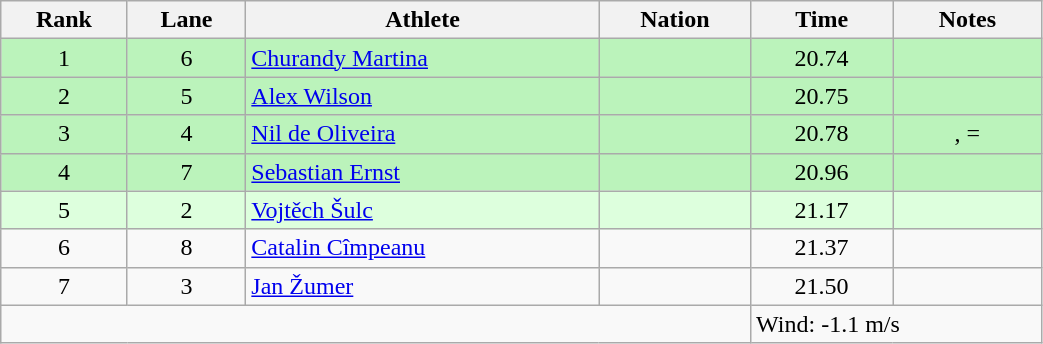<table class="wikitable sortable" style="text-align:center;width: 55%;">
<tr>
<th scope="col">Rank</th>
<th scope="col">Lane</th>
<th scope="col">Athlete</th>
<th scope="col">Nation</th>
<th scope="col">Time</th>
<th scope="col">Notes</th>
</tr>
<tr bgcolor=bbf3bb>
<td>1</td>
<td>6</td>
<td align=left><a href='#'>Churandy Martina</a></td>
<td align=left></td>
<td>20.74</td>
<td></td>
</tr>
<tr bgcolor=bbf3bb>
<td>2</td>
<td>5</td>
<td align=left><a href='#'>Alex Wilson</a></td>
<td align=left></td>
<td>20.75</td>
<td></td>
</tr>
<tr bgcolor=bbf3bb>
<td>3</td>
<td>4</td>
<td align=left><a href='#'>Nil de Oliveira</a></td>
<td align=left></td>
<td>20.78</td>
<td>, =</td>
</tr>
<tr bgcolor=bbf3bb>
<td>4</td>
<td>7</td>
<td align=left><a href='#'>Sebastian Ernst</a></td>
<td align=left></td>
<td>20.96</td>
<td></td>
</tr>
<tr bgcolor=ddffdd>
<td>5</td>
<td>2</td>
<td align=left><a href='#'>Vojtěch Šulc</a></td>
<td align=left></td>
<td>21.17</td>
<td></td>
</tr>
<tr>
<td>6</td>
<td>8</td>
<td align=left><a href='#'>Catalin Cîmpeanu</a></td>
<td align=left></td>
<td>21.37</td>
<td></td>
</tr>
<tr>
<td>7</td>
<td>3</td>
<td align=left><a href='#'>Jan Žumer</a></td>
<td align=left></td>
<td>21.50</td>
<td></td>
</tr>
<tr class="sortbottom">
<td colspan="4"></td>
<td colspan="2" style="text-align:left;">Wind: -1.1 m/s</td>
</tr>
</table>
